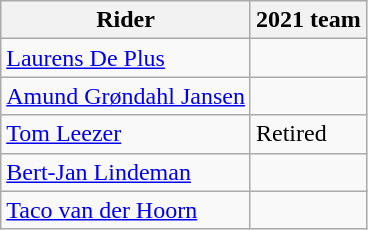<table class="wikitable">
<tr>
<th>Rider</th>
<th>2021 team</th>
</tr>
<tr>
<td><a href='#'>Laurens De Plus</a></td>
<td></td>
</tr>
<tr>
<td><a href='#'>Amund Grøndahl Jansen</a></td>
<td></td>
</tr>
<tr>
<td><a href='#'>Tom Leezer</a></td>
<td>Retired</td>
</tr>
<tr>
<td><a href='#'>Bert-Jan Lindeman</a></td>
<td></td>
</tr>
<tr>
<td><a href='#'>Taco van der Hoorn</a></td>
<td></td>
</tr>
</table>
